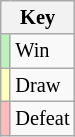<table class="wikitable" style="font-size: 85%">
<tr>
<th colspan="2">Key</th>
</tr>
<tr>
<td bgcolor=#BBF3BB></td>
<td>Win</td>
</tr>
<tr>
<td bgcolor=#FFFFBB></td>
<td>Draw</td>
</tr>
<tr>
<td bgcolor=#FFBBBB></td>
<td>Defeat</td>
</tr>
</table>
